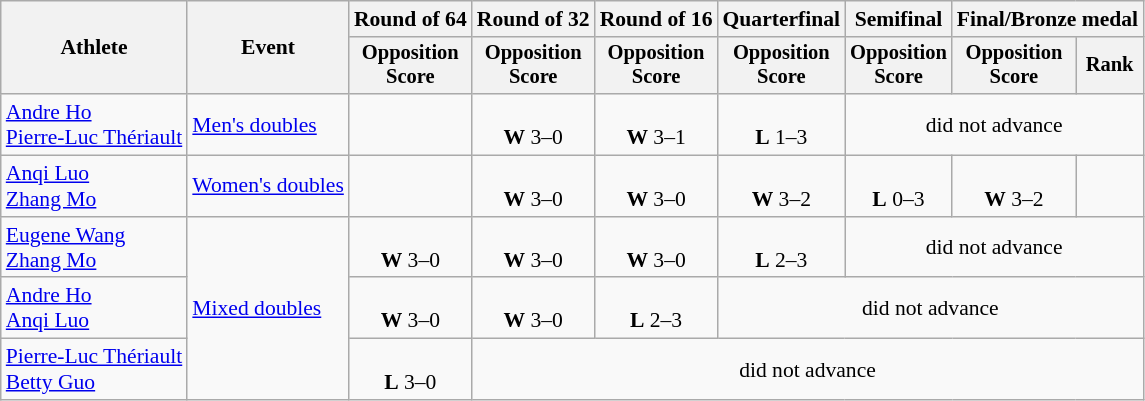<table class="wikitable" style="font-size:90%">
<tr>
<th rowspan=2>Athlete</th>
<th rowspan=2>Event</th>
<th>Round of 64</th>
<th>Round of 32</th>
<th>Round of 16</th>
<th>Quarterfinal</th>
<th>Semifinal</th>
<th colspan=2>Final/Bronze medal</th>
</tr>
<tr style="font-size:95%">
<th>Opposition<br>Score</th>
<th>Opposition<br>Score</th>
<th>Opposition<br>Score</th>
<th>Opposition<br>Score</th>
<th>Opposition<br>Score</th>
<th>Opposition<br>Score</th>
<th>Rank</th>
</tr>
<tr align=center>
<td align=left><a href='#'>Andre Ho</a><br><a href='#'>Pierre-Luc Thériault</a></td>
<td align=left><a href='#'>Men's doubles</a></td>
<td></td>
<td><br><strong>W</strong> 3–0</td>
<td><br><strong>W</strong> 3–1</td>
<td><br><strong>L</strong> 1–3</td>
<td colspan="3">did not advance</td>
</tr>
<tr align=center>
<td align=left><a href='#'>Anqi Luo</a><br><a href='#'>Zhang Mo</a></td>
<td align=left><a href='#'>Women's doubles</a></td>
<td></td>
<td><br><strong>W</strong> 3–0</td>
<td><br><strong>W</strong> 3–0</td>
<td><br><strong>W</strong> 3–2</td>
<td><br><strong>L</strong> 0–3</td>
<td><br><strong>W</strong> 3–2</td>
<td></td>
</tr>
<tr align=center>
<td align=left><a href='#'>Eugene Wang</a><br><a href='#'>Zhang Mo</a></td>
<td align=left rowspan="3"><a href='#'>Mixed doubles</a></td>
<td><br><strong>W</strong> 3–0</td>
<td><br><strong>W</strong> 3–0</td>
<td><br><strong>W</strong> 3–0</td>
<td><br><strong>L</strong> 2–3</td>
<td colspan="3">did not advance</td>
</tr>
<tr align=center>
<td align=left><a href='#'>Andre Ho</a><br><a href='#'>Anqi Luo</a></td>
<td><br><strong>W</strong> 3–0</td>
<td><br><strong>W</strong> 3–0</td>
<td><br><strong>L</strong> 2–3</td>
<td colspan="4">did not advance</td>
</tr>
<tr align=center>
<td align=left><a href='#'>Pierre-Luc Thériault</a><br><a href='#'>Betty Guo</a></td>
<td><br><strong>L</strong> 3–0</td>
<td colspan="6">did not advance</td>
</tr>
</table>
